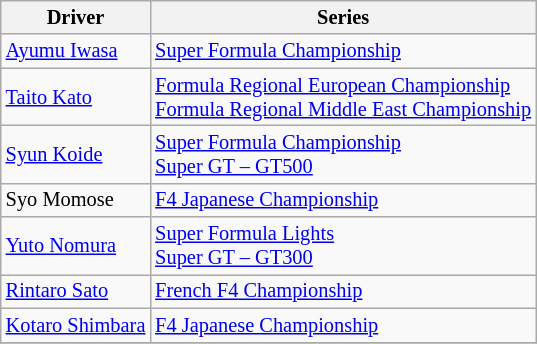<table class="wikitable sortable" border="1" style="font-size: 85%;">
<tr>
<th>Driver</th>
<th>Series</th>
</tr>
<tr>
<td> <a href='#'>Ayumu Iwasa</a></td>
<td><a href='#'>Super Formula Championship</a></td>
</tr>
<tr>
<td> <a href='#'>Taito Kato</a></td>
<td><a href='#'>Formula Regional European Championship</a><br><a href='#'>Formula Regional Middle East Championship</a></td>
</tr>
<tr>
<td> <a href='#'>Syun Koide</a></td>
<td><a href='#'>Super Formula Championship</a><br><a href='#'>Super GT – GT500</a></td>
</tr>
<tr>
<td> Syo Momose</td>
<td><a href='#'>F4 Japanese Championship</a></td>
</tr>
<tr>
<td> <a href='#'>Yuto Nomura</a></td>
<td><a href='#'>Super Formula Lights</a><br><a href='#'>Super GT – GT300</a></td>
</tr>
<tr>
<td> <a href='#'>Rintaro Sato</a></td>
<td><a href='#'>French F4 Championship</a></td>
</tr>
<tr>
<td> <a href='#'>Kotaro Shimbara</a></td>
<td><a href='#'>F4 Japanese Championship</a></td>
</tr>
<tr>
</tr>
</table>
